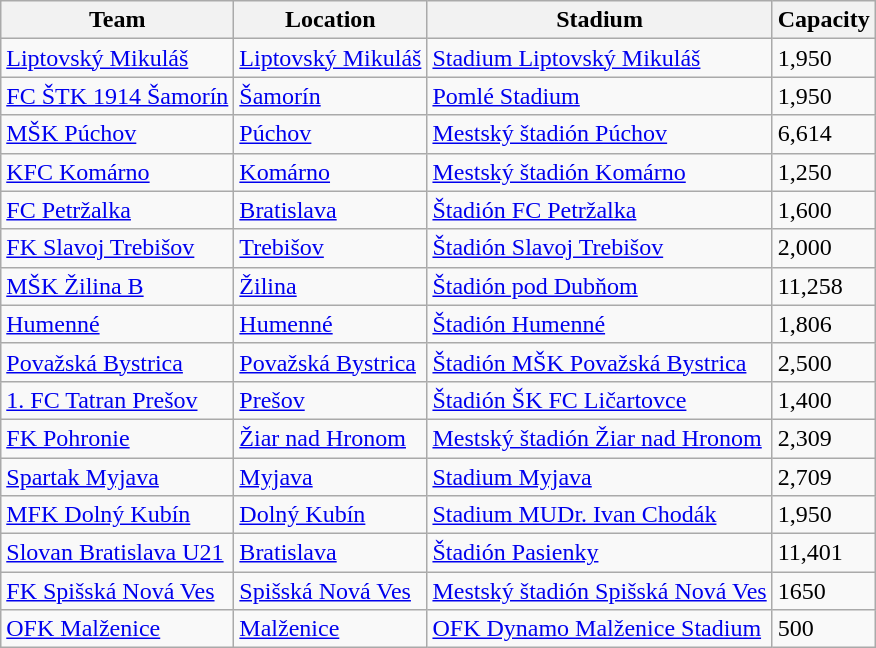<table class="wikitable sortable" style="text-align:left;">
<tr>
<th>Team</th>
<th>Location</th>
<th>Stadium</th>
<th>Capacity</th>
</tr>
<tr>
<td><a href='#'>Liptovský Mikuláš</a></td>
<td><a href='#'>Liptovský Mikuláš</a></td>
<td><a href='#'>Stadium Liptovský Mikuláš</a></td>
<td>1,950</td>
</tr>
<tr>
<td><a href='#'>FC ŠTK 1914 Šamorín</a></td>
<td><a href='#'>Šamorín</a></td>
<td><a href='#'>Pomlé Stadium</a></td>
<td>1,950</td>
</tr>
<tr>
<td><a href='#'>MŠK Púchov</a></td>
<td><a href='#'>Púchov</a></td>
<td><a href='#'>Mestský štadión Púchov</a></td>
<td>6,614</td>
</tr>
<tr>
<td><a href='#'>KFC Komárno</a></td>
<td><a href='#'>Komárno</a></td>
<td><a href='#'>Mestský štadión Komárno</a></td>
<td>1,250</td>
</tr>
<tr>
<td><a href='#'>FC Petržalka</a></td>
<td><a href='#'>Bratislava</a></td>
<td><a href='#'>Štadión FC Petržalka</a></td>
<td>1,600</td>
</tr>
<tr>
<td><a href='#'>FK Slavoj Trebišov</a></td>
<td><a href='#'>Trebišov</a></td>
<td><a href='#'>Štadión Slavoj Trebišov</a></td>
<td>2,000</td>
</tr>
<tr>
<td><a href='#'>MŠK Žilina B</a></td>
<td><a href='#'>Žilina</a></td>
<td><a href='#'>Štadión pod Dubňom</a></td>
<td>11,258</td>
</tr>
<tr>
<td><a href='#'>Humenné</a></td>
<td><a href='#'>Humenné</a></td>
<td><a href='#'>Štadión Humenné</a></td>
<td>1,806</td>
</tr>
<tr>
<td><a href='#'>Považská Bystrica</a></td>
<td><a href='#'>Považská Bystrica</a></td>
<td><a href='#'>Štadión MŠK Považská Bystrica</a></td>
<td>2,500</td>
</tr>
<tr>
<td><a href='#'>1. FC Tatran Prešov</a></td>
<td><a href='#'>Prešov</a></td>
<td><a href='#'>Štadión ŠK FC Ličartovce</a></td>
<td>1,400</td>
</tr>
<tr>
<td><a href='#'>FK Pohronie</a></td>
<td><a href='#'>Žiar nad Hronom</a></td>
<td><a href='#'>Mestský štadión Žiar nad Hronom</a></td>
<td>2,309</td>
</tr>
<tr>
<td><a href='#'>Spartak Myjava</a></td>
<td><a href='#'>Myjava</a></td>
<td><a href='#'>Stadium Myjava</a></td>
<td>2,709</td>
</tr>
<tr>
<td><a href='#'>MFK Dolný Kubín</a></td>
<td><a href='#'>Dolný Kubín</a></td>
<td><a href='#'>Stadium MUDr. Ivan Chodák</a></td>
<td>1,950</td>
</tr>
<tr>
<td><a href='#'>Slovan Bratislava U21</a></td>
<td><a href='#'>Bratislava</a></td>
<td><a href='#'>Štadión Pasienky</a></td>
<td>11,401</td>
</tr>
<tr>
<td><a href='#'>FK Spišská Nová Ves</a></td>
<td><a href='#'>Spišská Nová Ves</a></td>
<td><a href='#'>Mestský štadión Spišská Nová Ves</a></td>
<td>1650</td>
</tr>
<tr>
<td><a href='#'>OFK Malženice</a></td>
<td><a href='#'>Malženice</a></td>
<td><a href='#'>OFK Dynamo Malženice Stadium</a></td>
<td>500</td>
</tr>
</table>
